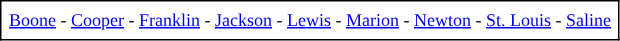<table border="1" cellspacing="0" cellpadding="5" rules="all" style="margin:1em 1em 1em 0; border-collapse:collapse; font-size:75%;">
<tr>
<td><a href='#'>Boone</a> - <a href='#'>Cooper</a> - <a href='#'>Franklin</a> - <a href='#'>Jackson</a> - <a href='#'>Lewis</a> - <a href='#'>Marion</a> - <a href='#'>Newton</a> - <a href='#'>St. Louis</a> - <a href='#'>Saline</a></td>
</tr>
</table>
